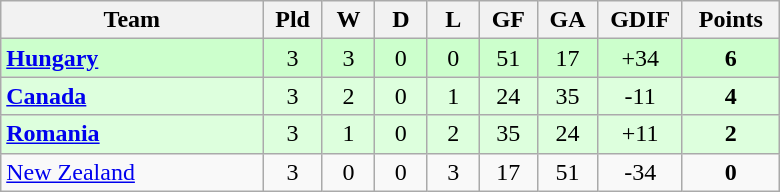<table class=wikitable style="text-align:center" width=520>
<tr>
<th width=25%>Team</th>
<th width=5%>Pld</th>
<th width=5%>W</th>
<th width=5%>D</th>
<th width=5%>L</th>
<th width=5%>GF</th>
<th width=5%>GA</th>
<th width=5%>GDIF</th>
<th width=8%>Points</th>
</tr>
<tr bgcolor=#ccffcc>
<td align="left"> <strong><a href='#'>Hungary</a></strong></td>
<td>3</td>
<td>3</td>
<td>0</td>
<td>0</td>
<td>51</td>
<td>17</td>
<td>+34</td>
<td><strong>6</strong></td>
</tr>
<tr bgcolor=#ddffdd>
<td align="left"> <strong><a href='#'>Canada</a></strong></td>
<td>3</td>
<td>2</td>
<td>0</td>
<td>1</td>
<td>24</td>
<td>35</td>
<td>-11</td>
<td><strong>4</strong></td>
</tr>
<tr bgcolor=#ddffdd>
<td align="left"> <strong><a href='#'>Romania</a></strong></td>
<td>3</td>
<td>1</td>
<td>0</td>
<td>2</td>
<td>35</td>
<td>24</td>
<td>+11</td>
<td><strong>2</strong></td>
</tr>
<tr>
<td align="left"> <a href='#'>New Zealand</a></td>
<td>3</td>
<td>0</td>
<td>0</td>
<td>3</td>
<td>17</td>
<td>51</td>
<td>-34</td>
<td><strong>0</strong></td>
</tr>
</table>
